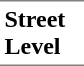<table border=0 cellspacing=0 cellpadding=3>
<tr>
<td style="border-bottom:solid 1px gray;border-top:solid 1px gray;" width=50 valign=top><strong>Street Level</strong></td>
</tr>
</table>
